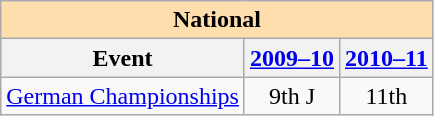<table class="wikitable" style="text-align:center">
<tr>
<th style="background-color: #ffdead; " colspan=3 align=center>National</th>
</tr>
<tr>
<th>Event</th>
<th><a href='#'>2009–10</a></th>
<th><a href='#'>2010–11</a></th>
</tr>
<tr>
<td align=left><a href='#'>German Championships</a></td>
<td>9th J</td>
<td>11th</td>
</tr>
</table>
